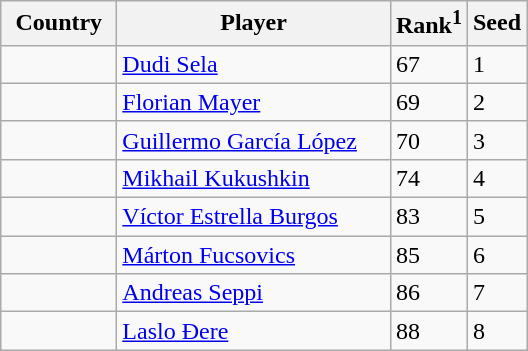<table class="sortable wikitable">
<tr>
<th width="70">Country</th>
<th width="175">Player</th>
<th>Rank<sup>1</sup></th>
<th>Seed</th>
</tr>
<tr>
<td></td>
<td><a href='#'>Dudi Sela</a></td>
<td>67</td>
<td>1</td>
</tr>
<tr>
<td></td>
<td><a href='#'>Florian Mayer</a></td>
<td>69</td>
<td>2</td>
</tr>
<tr>
<td></td>
<td><a href='#'>Guillermo García López</a></td>
<td>70</td>
<td>3</td>
</tr>
<tr>
<td></td>
<td><a href='#'>Mikhail Kukushkin</a></td>
<td>74</td>
<td>4</td>
</tr>
<tr>
<td></td>
<td><a href='#'>Víctor Estrella Burgos</a></td>
<td>83</td>
<td>5</td>
</tr>
<tr>
<td></td>
<td><a href='#'>Márton Fucsovics</a></td>
<td>85</td>
<td>6</td>
</tr>
<tr>
<td></td>
<td><a href='#'>Andreas Seppi</a></td>
<td>86</td>
<td>7</td>
</tr>
<tr>
<td></td>
<td><a href='#'>Laslo Đere</a></td>
<td>88</td>
<td>8</td>
</tr>
</table>
